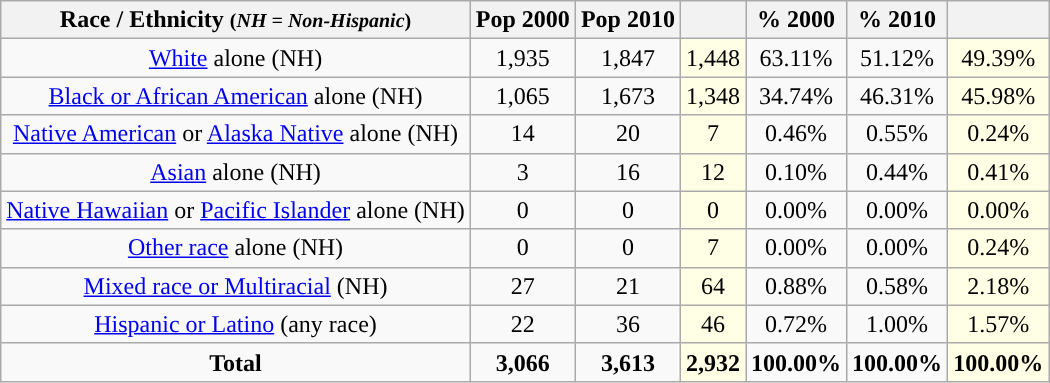<table class="wikitable" style="text-align:center;">
<tr>
<th>Race / Ethnicity <small>(<em>NH = Non-Hispanic</em>)</small></th>
<th>Pop 2000</th>
<th>Pop 2010</th>
<th></th>
<th>% 2000</th>
<th>% 2010</th>
<th></th>
</tr>
<tr>
<td><a href='#'>White</a> alone (NH)</td>
<td>1,935</td>
<td>1,847</td>
<td style='background: #ffffe6;'>1,448</td>
<td>63.11%</td>
<td>51.12%</td>
<td style='background: #ffffe6;'>49.39%</td>
</tr>
<tr>
<td><a href='#'>Black or African American</a> alone (NH)</td>
<td>1,065</td>
<td>1,673</td>
<td style='background: #ffffe6;'>1,348</td>
<td>34.74%</td>
<td>46.31%</td>
<td style='background: #ffffe6;'>45.98%</td>
</tr>
<tr>
<td><a href='#'>Native American</a> or <a href='#'>Alaska Native</a> alone (NH)</td>
<td>14</td>
<td>20</td>
<td style='background: #ffffe6;'>7</td>
<td>0.46%</td>
<td>0.55%</td>
<td style='background: #ffffe6;'>0.24%</td>
</tr>
<tr>
<td><a href='#'>Asian</a> alone (NH)</td>
<td>3</td>
<td>16</td>
<td style='background: #ffffe6;'>12</td>
<td>0.10%</td>
<td>0.44%</td>
<td style='background: #ffffe6;'>0.41%</td>
</tr>
<tr>
<td><a href='#'>Native Hawaiian</a> or <a href='#'>Pacific Islander</a> alone (NH)</td>
<td>0</td>
<td>0</td>
<td style='background: #ffffe6;'>0</td>
<td>0.00%</td>
<td>0.00%</td>
<td style='background: #ffffe6;'>0.00%</td>
</tr>
<tr>
<td><a href='#'>Other race</a> alone (NH)</td>
<td>0</td>
<td>0</td>
<td style='background: #ffffe6;'>7</td>
<td>0.00%</td>
<td>0.00%</td>
<td style='background: #ffffe6;'>0.24%</td>
</tr>
<tr>
<td><a href='#'>Mixed race or Multiracial</a> (NH)</td>
<td>27</td>
<td>21</td>
<td style='background: #ffffe6;'>64</td>
<td>0.88%</td>
<td>0.58%</td>
<td style='background: #ffffe6;'>2.18%</td>
</tr>
<tr>
<td><a href='#'>Hispanic or Latino</a> (any race)</td>
<td>22</td>
<td>36</td>
<td style='background: #ffffe6;'>46</td>
<td>0.72%</td>
<td>1.00%</td>
<td style='background: #ffffe6;'>1.57%</td>
</tr>
<tr>
<td><strong>Total</strong></td>
<td><strong>3,066</strong></td>
<td><strong>3,613</strong></td>
<td style='background: #ffffe6;'><strong>2,932</strong></td>
<td><strong>100.00%</strong></td>
<td><strong>100.00%</strong></td>
<td style='background: #ffffe6;'><strong>100.00%</strong></td>
</tr>
</table>
